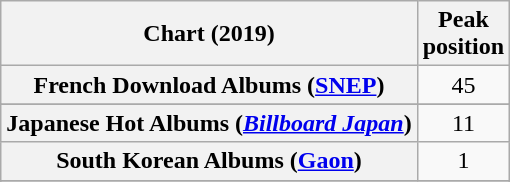<table class="wikitable sortable plainrowheaders" style="text-align:center">
<tr>
<th scope="col">Chart (2019)</th>
<th scope="col">Peak<br>position</th>
</tr>
<tr>
<th scope="row">French Download Albums (<a href='#'>SNEP</a>)</th>
<td>45</td>
</tr>
<tr>
</tr>
<tr>
<th scope="row">Japanese Hot Albums (<em><a href='#'>Billboard Japan</a></em>)</th>
<td>11</td>
</tr>
<tr>
<th scope="row">South Korean Albums (<a href='#'>Gaon</a>)</th>
<td>1</td>
</tr>
<tr>
</tr>
<tr>
</tr>
<tr>
</tr>
</table>
